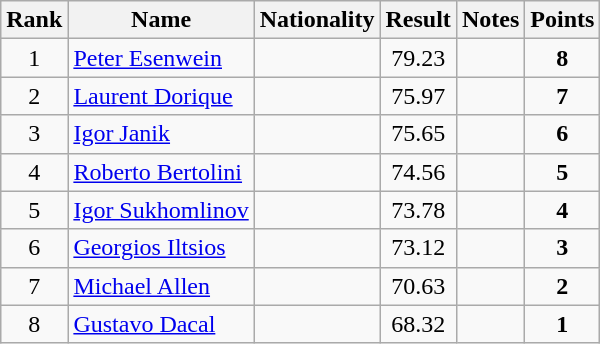<table class="wikitable sortable" style="text-align:center">
<tr>
<th>Rank</th>
<th>Name</th>
<th>Nationality</th>
<th>Result</th>
<th>Notes</th>
<th>Points</th>
</tr>
<tr>
<td>1</td>
<td align=left><a href='#'>Peter Esenwein</a></td>
<td align=left></td>
<td>79.23</td>
<td></td>
<td><strong>8</strong></td>
</tr>
<tr>
<td>2</td>
<td align=left><a href='#'>Laurent Dorique</a></td>
<td align=left></td>
<td>75.97</td>
<td></td>
<td><strong>7</strong></td>
</tr>
<tr>
<td>3</td>
<td align=left><a href='#'>Igor Janik</a></td>
<td align=left></td>
<td>75.65</td>
<td></td>
<td><strong>6</strong></td>
</tr>
<tr>
<td>4</td>
<td align=left><a href='#'>Roberto Bertolini</a></td>
<td align=left></td>
<td>74.56</td>
<td></td>
<td><strong>5</strong></td>
</tr>
<tr>
<td>5</td>
<td align=left><a href='#'>Igor Sukhomlinov</a></td>
<td align=left></td>
<td>73.78</td>
<td></td>
<td><strong>4</strong></td>
</tr>
<tr>
<td>6</td>
<td align=left><a href='#'>Georgios Iltsios</a></td>
<td align=left></td>
<td>73.12</td>
<td></td>
<td><strong>3</strong></td>
</tr>
<tr>
<td>7</td>
<td align=left><a href='#'>Michael Allen</a></td>
<td align=left></td>
<td>70.63</td>
<td></td>
<td><strong>2</strong></td>
</tr>
<tr>
<td>8</td>
<td align=left><a href='#'>Gustavo Dacal</a></td>
<td align=left></td>
<td>68.32</td>
<td></td>
<td><strong>1</strong></td>
</tr>
</table>
